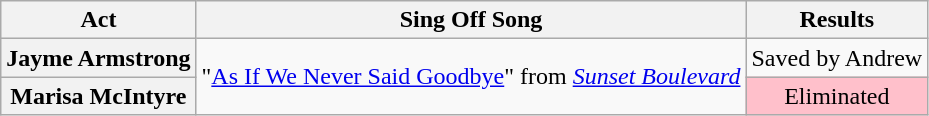<table class="wikitable plainrowheaders" style="text-align:center;">
<tr>
<th scope="col">Act</th>
<th scope="col">Sing Off Song</th>
<th scope="col">Results</th>
</tr>
<tr>
<th scope="row">Jayme Armstrong</th>
<td rowspan="3">"<a href='#'>As If We Never Said Goodbye</a>" from <em><a href='#'>Sunset Boulevard</a></em></td>
<td>Saved by Andrew</td>
</tr>
<tr>
<th scope="row">Marisa McIntyre</th>
<td style="background:pink;">Eliminated</td>
</tr>
</table>
